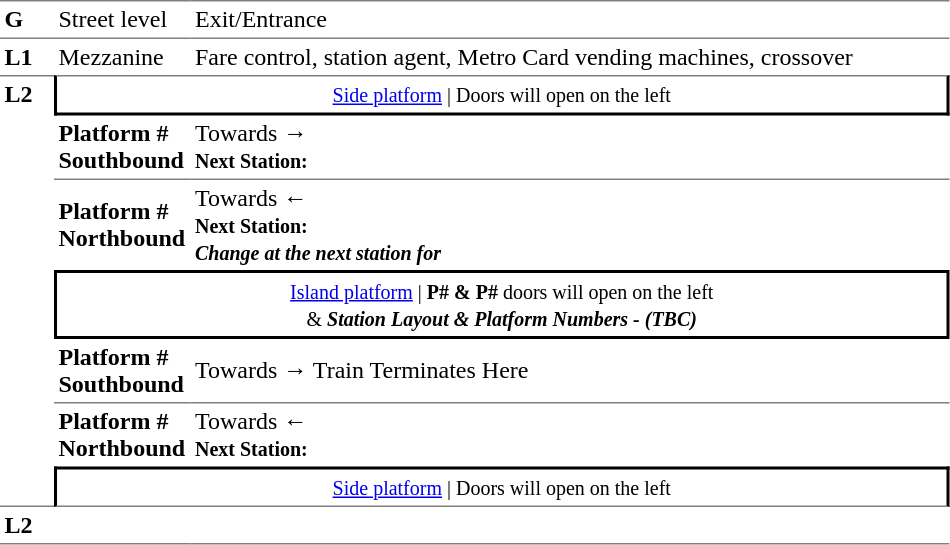<table border=0 cellspacing=0 cellpadding=3>
<tr>
<td style="border-bottom:solid 1px gray;border-top:solid 1px gray;" width=30 valign=top><strong>G</strong></td>
<td style="border-top:solid 1px gray;border-bottom:solid 1px gray;" width=85 valign=top>Street level</td>
<td style="border-top:solid 1px gray;border-bottom:solid 1px gray;" width=500 valign=top>Exit/Entrance</td>
</tr>
<tr>
<td valign=top><strong>L1</strong></td>
<td valign=top>Mezzanine</td>
<td valign=top>Fare control, station agent, Metro Card vending machines, crossover<br></td>
</tr>
<tr>
<td rowspan="7" style="border-top:solid 1px gray;border-bottom:solid 1px gray;" width="30" valign="top"><strong>L2</strong></td>
<td style="border-top:solid 1px gray;border-right:solid 2px black;border-left:solid 2px black;border-bottom:solid 2px black;text-align:center;" colspan=2><small><a href='#'>Side platform</a> | Doors will open on the left </small></td>
</tr>
<tr>
<td style="border-bottom:solid 1px gray;" width=85><span><strong>Platform #</strong><br><strong>Southbound</strong></span></td>
<td style="border-bottom:solid 1px gray;" width=500>Towards → <br><small><strong>Next Station:</strong> </small></td>
</tr>
<tr>
<td><span><strong>Platform #</strong><br><strong>Northbound</strong></span></td>
<td>Towards ← <br><small><strong>Next Station:</strong> <br><strong><em>Change at the next station for </em></strong></small></td>
</tr>
<tr>
<td colspan="2" style="border-top:solid 2px black;border-right:solid 2px black;border-left:solid 2px black;border-bottom:solid 2px black;text-align:center;"><small><a href='#'>Island platform</a> | <strong>P# & P#</strong> doors will open on the left <br> &  <strong><em>Station Layout & Platform Numbers - (TBC)</em></strong></small></td>
</tr>
<tr>
<td style="border-bottom:solid 1px gray;" width=85><span><strong>Platform #</strong><br><strong>Southbound</strong></span></td>
<td style="border-bottom:solid 1px gray;" width=500>Towards → Train Terminates Here</td>
</tr>
<tr>
<td><span><strong>Platform #</strong><br><strong>Northbound</strong></span></td>
<td>Towards ← <br><small><strong>Next Station:</strong> </small></td>
</tr>
<tr>
<td colspan="2" style="border-top:solid 2px black;border-right:solid 2px black;border-left:solid 2px black;border-bottom:solid 1px gray;text-align:center;"><small><a href='#'>Side platform</a> | Doors will open on the left </small></td>
</tr>
<tr>
<td style="border-bottom:solid 1px gray;" width="30" valign="top"><strong>L2</strong></td>
<td style="border-bottom:solid 1px gray;" width="85" valign="top"></td>
<td style="border-bottom:solid 1px gray;" width="500"></td>
</tr>
<tr>
</tr>
</table>
